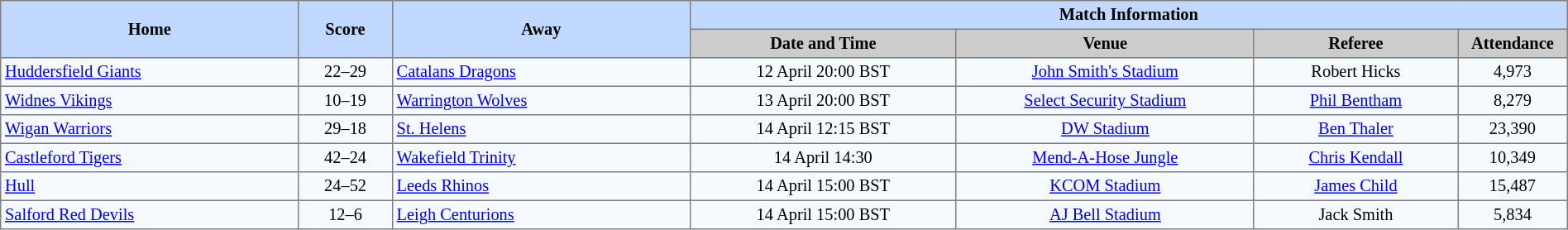<table border=1 style="border-collapse:collapse; font-size:85%; text-align:center;" cellpadding=3 cellspacing=0 width=100%>
<tr bgcolor=#C1D8FF>
<th rowspan=2 width=19%>Home</th>
<th rowspan=2 width=6%>Score</th>
<th rowspan=2 width=19%>Away</th>
<th colspan=6>Match Information</th>
</tr>
<tr bgcolor=#CCCCCC>
<th width=17%>Date and Time</th>
<th width=19%>Venue</th>
<th width=13%>Referee</th>
<th width=7%>Attendance</th>
</tr>
<tr bgcolor=#F5FAFF>
<td align=left> <a href='#'>Huddersfield Giants</a></td>
<td>22–29</td>
<td align=left> <a href='#'>Catalans Dragons</a></td>
<td>12 April 20:00 BST</td>
<td><a href='#'>John Smith's Stadium</a></td>
<td>Robert Hicks</td>
<td>4,973</td>
</tr>
<tr bgcolor=#F5FAFF>
<td align=left> <a href='#'>Widnes Vikings</a></td>
<td>10–19</td>
<td align=left> <a href='#'>Warrington Wolves</a></td>
<td>13 April 20:00 BST</td>
<td><a href='#'>Select Security Stadium</a></td>
<td><a href='#'>Phil Bentham</a></td>
<td>8,279</td>
</tr>
<tr bgcolor=#F5FAFF>
<td align=left> <a href='#'>Wigan Warriors</a></td>
<td>29–18</td>
<td align=left> <a href='#'>St. Helens</a></td>
<td>14 April 12:15 BST</td>
<td><a href='#'>DW Stadium</a></td>
<td><a href='#'>Ben Thaler</a></td>
<td>23,390</td>
</tr>
<tr bgcolor=#F5FAFF>
<td align=left> <a href='#'>Castleford Tigers</a></td>
<td>42–24</td>
<td align=left> <a href='#'>Wakefield Trinity</a></td>
<td>14 April 14:30</td>
<td><a href='#'>Mend-A-Hose Jungle</a></td>
<td><a href='#'>Chris Kendall</a></td>
<td>10,349</td>
</tr>
<tr bgcolor=#F5FAFF>
<td align=left> <a href='#'>Hull</a></td>
<td>24–52</td>
<td align=left> <a href='#'>Leeds Rhinos</a></td>
<td>14 April 15:00 BST</td>
<td><a href='#'>KCOM Stadium</a></td>
<td><a href='#'>James Child</a></td>
<td>15,487</td>
</tr>
<tr bgcolor=#F5FAFF>
<td align=left> <a href='#'>Salford Red Devils</a></td>
<td>12–6</td>
<td align=left> <a href='#'>Leigh Centurions</a></td>
<td>14 April 15:00 BST</td>
<td><a href='#'>AJ Bell Stadium</a></td>
<td>Jack Smith</td>
<td>5,834</td>
</tr>
</table>
